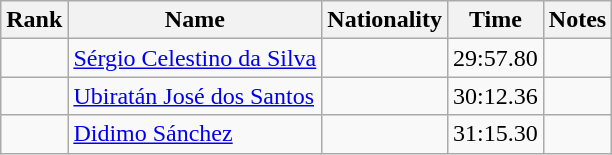<table class="wikitable sortable" style="text-align:center">
<tr>
<th>Rank</th>
<th>Name</th>
<th>Nationality</th>
<th>Time</th>
<th>Notes</th>
</tr>
<tr>
<td></td>
<td align=left><a href='#'>Sérgio Celestino da Silva</a></td>
<td align=left></td>
<td>29:57.80</td>
<td></td>
</tr>
<tr>
<td></td>
<td align=left><a href='#'>Ubiratán José dos Santos</a></td>
<td align=left></td>
<td>30:12.36</td>
<td></td>
</tr>
<tr>
<td></td>
<td align=left><a href='#'>Didimo Sánchez</a></td>
<td align=left></td>
<td>31:15.30</td>
<td></td>
</tr>
</table>
